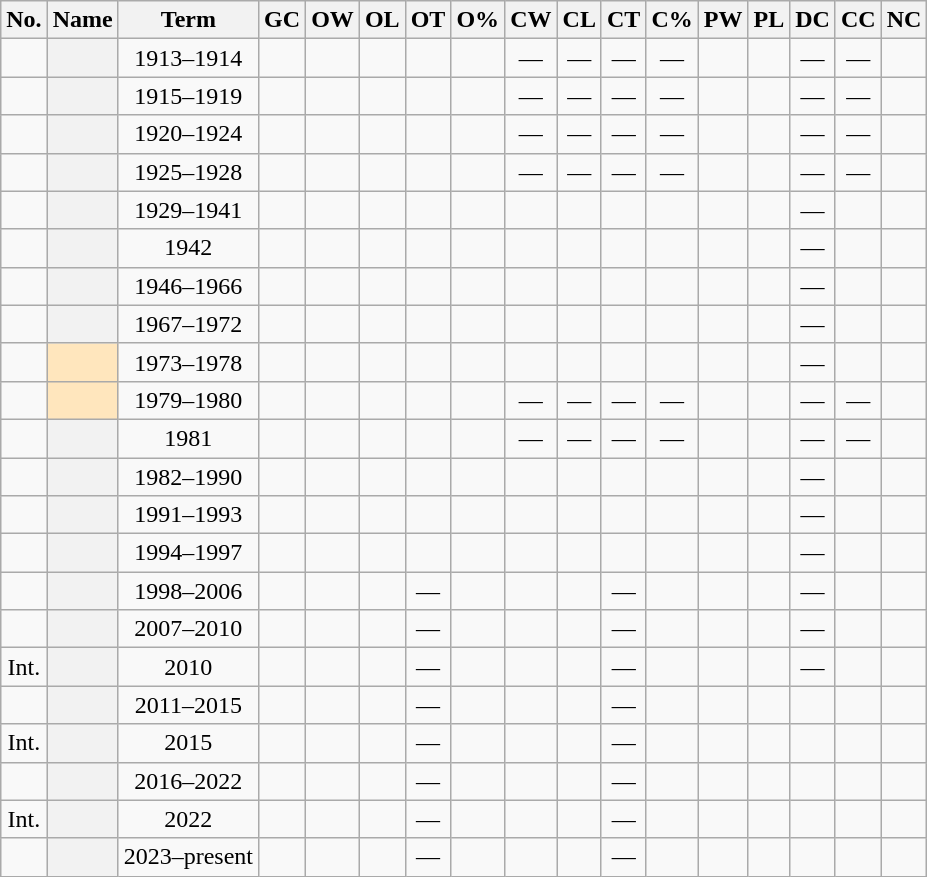<table class="wikitable sortable" style="text-align:center">
<tr>
<th scope="col">No.</th>
<th scope="col">Name</th>
<th scope="col">Term</th>
<th scope="col">GC</th>
<th scope="col">OW</th>
<th scope="col">OL</th>
<th scope="col">OT</th>
<th scope="col">O%</th>
<th scope="col">CW</th>
<th scope="col">CL</th>
<th scope="col">CT</th>
<th scope="col">C%</th>
<th scope="col">PW</th>
<th scope="col">PL</th>
<th scope="col">DC <br></th>
<th scope="col">CC</th>
<th scope="col">NC</th>
</tr>
<tr>
<td></td>
<th scope="row"></th>
<td>1913–1914</td>
<td></td>
<td></td>
<td></td>
<td></td>
<td></td>
<td>—</td>
<td>—</td>
<td>—</td>
<td>—</td>
<td></td>
<td></td>
<td>—</td>
<td>—</td>
<td></td>
</tr>
<tr>
<td></td>
<th scope="row"></th>
<td>1915–1919</td>
<td></td>
<td></td>
<td></td>
<td></td>
<td></td>
<td>—</td>
<td>—</td>
<td>—</td>
<td>—</td>
<td></td>
<td></td>
<td>—</td>
<td>—</td>
<td></td>
</tr>
<tr>
<td></td>
<th scope="row"></th>
<td>1920–1924</td>
<td></td>
<td></td>
<td></td>
<td></td>
<td></td>
<td>—</td>
<td>—</td>
<td>—</td>
<td>—</td>
<td></td>
<td></td>
<td>—</td>
<td>—</td>
<td></td>
</tr>
<tr>
<td></td>
<th scope="row"></th>
<td>1925–1928</td>
<td></td>
<td></td>
<td></td>
<td></td>
<td></td>
<td>—</td>
<td>—</td>
<td>—</td>
<td>—</td>
<td></td>
<td></td>
<td>—</td>
<td>—</td>
<td></td>
</tr>
<tr>
<td></td>
<th scope="row"></th>
<td>1929–1941</td>
<td></td>
<td></td>
<td></td>
<td></td>
<td></td>
<td></td>
<td></td>
<td></td>
<td></td>
<td></td>
<td></td>
<td>—</td>
<td></td>
<td></td>
</tr>
<tr>
<td></td>
<th scope="row"></th>
<td>1942</td>
<td></td>
<td></td>
<td></td>
<td></td>
<td></td>
<td></td>
<td></td>
<td></td>
<td></td>
<td></td>
<td></td>
<td>—</td>
<td></td>
<td></td>
</tr>
<tr>
<td></td>
<th scope="row"></th>
<td>1946–1966</td>
<td></td>
<td></td>
<td></td>
<td></td>
<td></td>
<td></td>
<td></td>
<td></td>
<td></td>
<td></td>
<td></td>
<td>—</td>
<td></td>
<td></td>
</tr>
<tr>
<td></td>
<th scope="row"></th>
<td>1967–1972</td>
<td></td>
<td></td>
<td></td>
<td></td>
<td></td>
<td></td>
<td></td>
<td></td>
<td></td>
<td></td>
<td></td>
<td>—</td>
<td></td>
<td></td>
</tr>
<tr>
<td></td>
<td scope="row" align="center" bgcolor=#FFE6BD><strong></strong><sup></sup></td>
<td>1973–1978</td>
<td></td>
<td></td>
<td></td>
<td></td>
<td></td>
<td></td>
<td></td>
<td></td>
<td></td>
<td></td>
<td></td>
<td>—</td>
<td></td>
<td></td>
</tr>
<tr>
<td></td>
<td scope="row" align="center" bgcolor=#FFE6BD><strong></strong><sup></sup></td>
<td>1979–1980</td>
<td></td>
<td></td>
<td></td>
<td></td>
<td></td>
<td>—</td>
<td>—</td>
<td>—</td>
<td>—</td>
<td></td>
<td></td>
<td>—</td>
<td>—</td>
<td></td>
</tr>
<tr>
<td></td>
<th scope="row"></th>
<td>1981</td>
<td></td>
<td></td>
<td></td>
<td></td>
<td></td>
<td>—</td>
<td>—</td>
<td>—</td>
<td>—</td>
<td></td>
<td></td>
<td>—</td>
<td>—</td>
<td></td>
</tr>
<tr>
<td></td>
<th scope="row"></th>
<td>1982–1990</td>
<td></td>
<td></td>
<td></td>
<td></td>
<td></td>
<td></td>
<td></td>
<td></td>
<td></td>
<td></td>
<td></td>
<td>—</td>
<td></td>
<td></td>
</tr>
<tr>
<td></td>
<th scope="row"></th>
<td>1991–1993</td>
<td></td>
<td></td>
<td></td>
<td></td>
<td></td>
<td></td>
<td></td>
<td></td>
<td></td>
<td></td>
<td></td>
<td>—</td>
<td></td>
<td></td>
</tr>
<tr>
<td></td>
<th scope="row"></th>
<td>1994–1997</td>
<td></td>
<td></td>
<td></td>
<td></td>
<td></td>
<td></td>
<td></td>
<td></td>
<td></td>
<td></td>
<td></td>
<td>—</td>
<td></td>
<td></td>
</tr>
<tr>
<td></td>
<th scope="row"></th>
<td>1998–2006</td>
<td></td>
<td></td>
<td></td>
<td>—</td>
<td></td>
<td></td>
<td></td>
<td>—</td>
<td></td>
<td></td>
<td></td>
<td>—</td>
<td></td>
<td></td>
</tr>
<tr>
<td></td>
<th scope="row"></th>
<td>2007–2010</td>
<td></td>
<td></td>
<td></td>
<td>—</td>
<td></td>
<td></td>
<td></td>
<td>—</td>
<td></td>
<td></td>
<td></td>
<td>—</td>
<td></td>
<td></td>
</tr>
<tr>
<td>Int.</td>
<th scope="row"></th>
<td>2010</td>
<td></td>
<td></td>
<td></td>
<td>—</td>
<td></td>
<td></td>
<td></td>
<td>—</td>
<td></td>
<td></td>
<td></td>
<td>—</td>
<td></td>
<td></td>
</tr>
<tr>
<td></td>
<th scope="row"></th>
<td>2011–2015</td>
<td></td>
<td></td>
<td></td>
<td>—</td>
<td></td>
<td></td>
<td></td>
<td>—</td>
<td></td>
<td></td>
<td></td>
<td></td>
<td></td>
<td></td>
</tr>
<tr>
<td>Int.</td>
<th scope="row"></th>
<td>2015</td>
<td></td>
<td></td>
<td></td>
<td>—</td>
<td></td>
<td></td>
<td></td>
<td>—</td>
<td></td>
<td></td>
<td></td>
<td></td>
<td></td>
<td></td>
</tr>
<tr>
<td></td>
<th scope="row"></th>
<td>2016–2022</td>
<td></td>
<td></td>
<td></td>
<td>—</td>
<td></td>
<td></td>
<td></td>
<td>—</td>
<td></td>
<td></td>
<td></td>
<td></td>
<td></td>
<td></td>
</tr>
<tr>
<td>Int.</td>
<th scope="row"></th>
<td>2022</td>
<td></td>
<td></td>
<td></td>
<td>—</td>
<td></td>
<td></td>
<td></td>
<td>—</td>
<td></td>
<td></td>
<td></td>
<td></td>
<td></td>
<td></td>
</tr>
<tr>
<td></td>
<th scope="row"></th>
<td>2023–present</td>
<td></td>
<td></td>
<td></td>
<td>—</td>
<td></td>
<td></td>
<td></td>
<td>—</td>
<td></td>
<td></td>
<td></td>
<td></td>
<td></td>
<td></td>
</tr>
</table>
